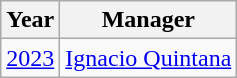<table class="wikitable">
<tr>
<th>Year</th>
<th>Manager</th>
</tr>
<tr>
<td align=center><a href='#'>2023</a></td>
<td> <a href='#'>Ignacio Quintana</a></td>
</tr>
</table>
